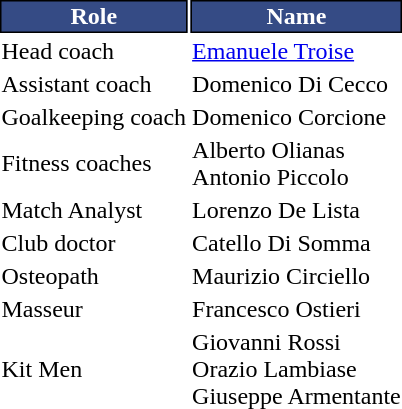<table class="toccolours">
<tr>
<th style="background:#354b85;color:#FFFFFF;border:1px solid #000000;">Role</th>
<th style="background:#354b85;color:#FFFFFF;border:1px solid #000000;">Name</th>
</tr>
<tr>
<td>Head coach</td>
<td> <a href='#'>Emanuele Troise</a></td>
</tr>
<tr>
<td>Assistant coach</td>
<td> Domenico Di Cecco</td>
</tr>
<tr>
<td>Goalkeeping coach</td>
<td> Domenico Corcione</td>
</tr>
<tr>
<td>Fitness coaches</td>
<td> Alberto Olianas <br>  Antonio Piccolo</td>
</tr>
<tr>
<td>Match Analyst</td>
<td> Lorenzo De Lista</td>
</tr>
<tr>
<td>Club doctor</td>
<td> Catello Di Somma</td>
</tr>
<tr>
<td>Osteopath</td>
<td> Maurizio Circiello</td>
</tr>
<tr>
<td>Masseur</td>
<td> Francesco Ostieri</td>
</tr>
<tr>
<td>Kit Men</td>
<td> Giovanni Rossi <br>  Orazio Lambiase <br>  Giuseppe Armentante</td>
</tr>
</table>
